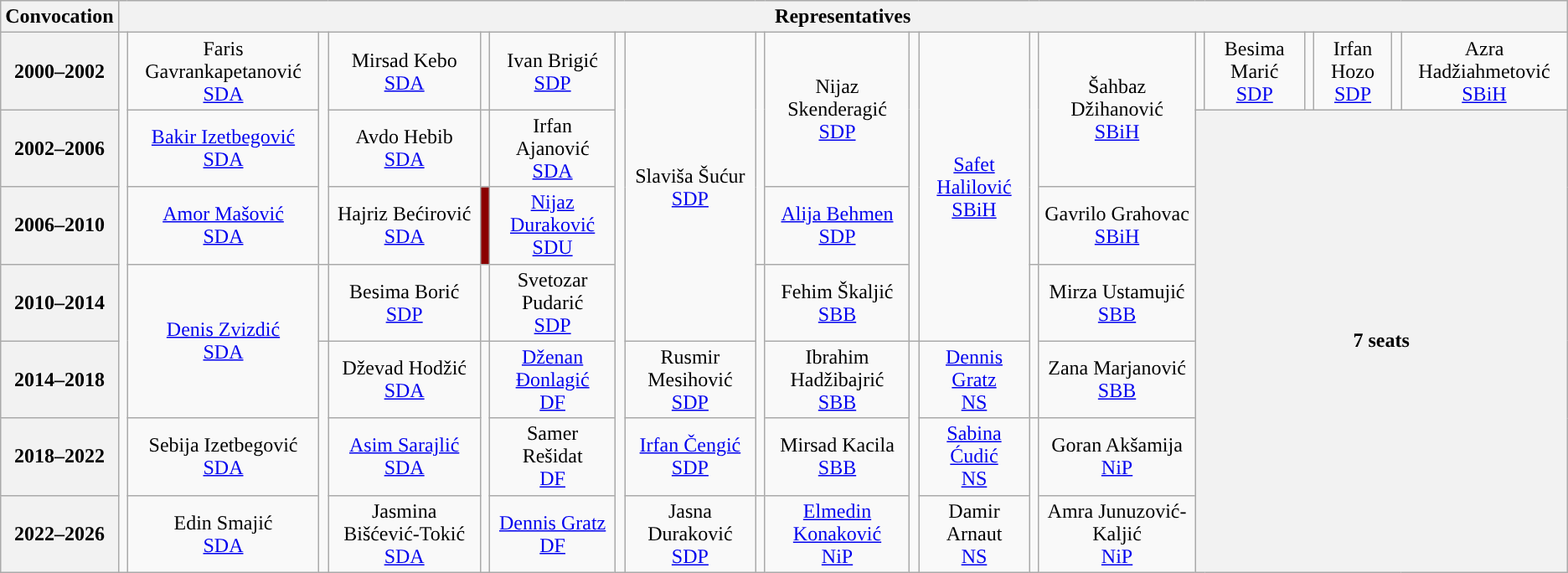<table class="wikitable" style="text-align:center">
<tr>
<th>Convocation</th>
<th colspan=26>Representatives</th>
</tr>
<tr>
<th>2000–2002</th>
<td rowspan=7; style="background-color: "></td>
<td rowspan=1>Faris Gavrankapetanović<br><a href='#'>SDA</a></td>
<td rowspan=3; style="background-color: "></td>
<td rowspan=1>Mirsad Kebo<br><a href='#'>SDA</a></td>
<td rowspan=1; style="background-color: "></td>
<td rowspan=1>Ivan Brigić<br><a href='#'>SDP</a></td>
<td rowspan=7; style="background-color: "></td>
<td rowspan=4>Slaviša Šućur<br><a href='#'>SDP</a></td>
<td rowspan=3; style="background-color: "></td>
<td rowspan=2>Nijaz Skenderagić<br><a href='#'>SDP</a></td>
<td rowspan=4; style="background-color: "></td>
<td rowspan=4><a href='#'>Safet Halilović</a><br><a href='#'>SBiH</a></td>
<td rowspan=3; style="background-color: "></td>
<td rowspan=2>Šahbaz Džihanović<br><a href='#'>SBiH</a></td>
<td rowspan=1; style="background-color: "></td>
<td rowspan=1>Besima Marić<br><a href='#'>SDP</a></td>
<td rowspan=1; style="background-color: "></td>
<td rowspan=1>Irfan Hozo<br><a href='#'>SDP</a></td>
<td rowspan=1; style="background-color: "></td>
<td rowspan=1>Azra Hadžiahmetović<br><a href='#'>SBiH</a></td>
</tr>
<tr>
<th>2002–2006</th>
<td rowspan=1><a href='#'>Bakir Izetbegović</a><br><a href='#'>SDA</a></td>
<td rowspan=1>Avdo Hebib<br><a href='#'>SDA</a></td>
<td rowspan=1; style="background-color: "></td>
<td rowspan=1>Irfan Ajanović<br><a href='#'>SDA</a></td>
<th colspan=6, rowspan=6>7 seats</th>
</tr>
<tr>
<th>2006–2010</th>
<td rowspan=1><a href='#'>Amor Mašović</a><br><a href='#'>SDA</a></td>
<td rowspan=1>Hajriz Bećirović<br><a href='#'>SDA</a></td>
<td rowspan=1; style="background-color: darkred"></td>
<td rowspan=1><a href='#'>Nijaz Duraković</a><br><a href='#'>SDU</a></td>
<td rowspan=1><a href='#'>Alija Behmen</a><br><a href='#'>SDP</a></td>
<td rowspan=1>Gavrilo Grahovac<br><a href='#'>SBiH</a></td>
</tr>
<tr>
<th>2010–2014</th>
<td rowspan=2><a href='#'>Denis Zvizdić</a><br><a href='#'>SDA</a></td>
<td rowspan=1; style="background-color: "></td>
<td rowspan=1>Besima Borić<br><a href='#'>SDP</a></td>
<td rowspan=1; style="background-color: "></td>
<td rowspan=1>Svetozar Pudarić<br><a href='#'>SDP</a></td>
<td rowspan=3; style="background-color: "></td>
<td rowspan=1>Fehim Škaljić<br><a href='#'>SBB</a></td>
<td rowspan=2; style="background-color: "></td>
<td rowspan=1>Mirza Ustamujić<br><a href='#'>SBB</a></td>
</tr>
<tr>
<th>2014–2018</th>
<td rowspan=3; style="background-color: "></td>
<td rowspan=1>Dževad Hodžić<br><a href='#'>SDA</a></td>
<td rowspan=3; style="background-color: "></td>
<td rowspan=1><a href='#'>Dženan Đonlagić</a><br><a href='#'>DF</a></td>
<td rowspan=1>Rusmir Mesihović<br><a href='#'>SDP</a></td>
<td rowspan=1>Ibrahim Hadžibajrić<br><a href='#'>SBB</a></td>
<td rowspan=3; style="background-color: "></td>
<td rowspan=1><a href='#'>Dennis Gratz</a><br><a href='#'>NS</a></td>
<td rowspan=1>Zana Marjanović<br><a href='#'>SBB</a></td>
</tr>
<tr>
<th>2018–2022</th>
<td rowspan=1>Sebija Izetbegović<br><a href='#'>SDA</a></td>
<td rowspan=1><a href='#'>Asim Sarajlić</a><br><a href='#'>SDA</a></td>
<td rowspan=1>Samer Rešidat<br><a href='#'>DF</a></td>
<td rowspan=1><a href='#'>Irfan Čengić</a><br><a href='#'>SDP</a></td>
<td rowspan=1>Mirsad Kacila<br><a href='#'>SBB</a></td>
<td rowspan=1><a href='#'>Sabina Ćudić</a><br><a href='#'>NS</a></td>
<td rowspan=2; style="background-color: "></td>
<td rowspan=1>Goran Akšamija<br><a href='#'>NiP</a></td>
</tr>
<tr>
<th>2022–2026</th>
<td rowspan=1>Edin Smajić<br><a href='#'>SDA</a></td>
<td rowspan=1>Jasmina Bišćević-Tokić<br><a href='#'>SDA</a></td>
<td rowspan=1><a href='#'>Dennis Gratz</a><br><a href='#'>DF</a></td>
<td rowspan=1>Jasna Duraković<br><a href='#'>SDP</a></td>
<td rowspan=1; style="background-color: "></td>
<td rowspan=1><a href='#'>Elmedin Konaković</a><br><a href='#'>NiP</a></td>
<td rowspan=1>Damir Arnaut<br><a href='#'>NS</a></td>
<td rowspan=1>Amra Junuzović-Kaljić<br><a href='#'>NiP</a></td>
</tr>
</table>
